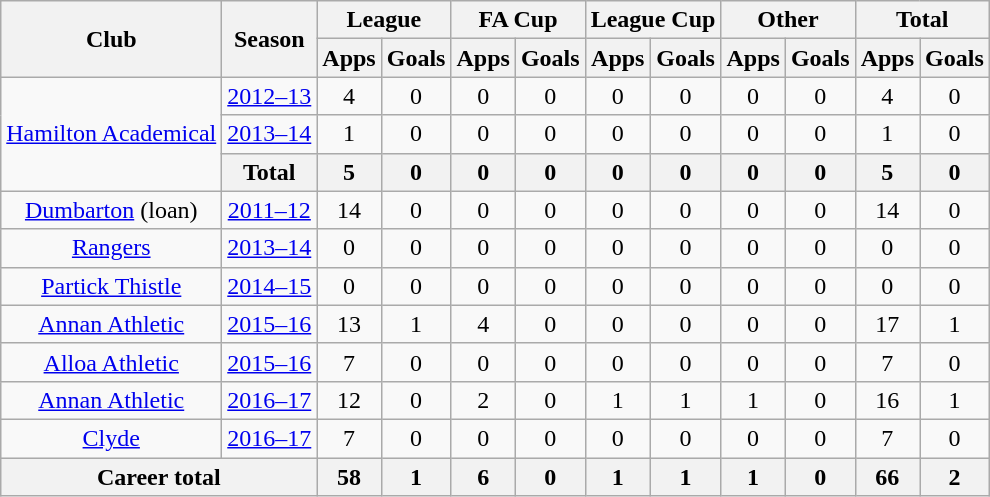<table class="wikitable" style="text-align: center;">
<tr>
<th rowspan="2">Club</th>
<th rowspan="2">Season</th>
<th colspan="2">League</th>
<th colspan="2">FA Cup</th>
<th colspan="2">League Cup</th>
<th colspan="2">Other</th>
<th colspan="2">Total</th>
</tr>
<tr>
<th>Apps</th>
<th>Goals</th>
<th>Apps</th>
<th>Goals</th>
<th>Apps</th>
<th>Goals</th>
<th>Apps</th>
<th>Goals</th>
<th>Apps</th>
<th>Goals</th>
</tr>
<tr>
<td rowspan="3" valign="center"><a href='#'>Hamilton Academical</a></td>
<td><a href='#'>2012–13</a></td>
<td>4</td>
<td>0</td>
<td>0</td>
<td>0</td>
<td>0</td>
<td>0</td>
<td>0</td>
<td>0</td>
<td>4</td>
<td>0</td>
</tr>
<tr>
<td><a href='#'>2013–14</a></td>
<td>1</td>
<td>0</td>
<td>0</td>
<td>0</td>
<td>0</td>
<td>0</td>
<td>0</td>
<td>0</td>
<td>1</td>
<td>0</td>
</tr>
<tr>
<th>Total</th>
<th>5</th>
<th>0</th>
<th>0</th>
<th>0</th>
<th>0</th>
<th>0</th>
<th>0</th>
<th>0</th>
<th>5</th>
<th>0</th>
</tr>
<tr>
<td><a href='#'>Dumbarton</a> (loan)</td>
<td><a href='#'>2011–12</a></td>
<td>14</td>
<td>0</td>
<td>0</td>
<td>0</td>
<td>0</td>
<td>0</td>
<td>0</td>
<td>0</td>
<td>14</td>
<td>0</td>
</tr>
<tr>
<td><a href='#'>Rangers</a></td>
<td><a href='#'>2013–14</a></td>
<td>0</td>
<td>0</td>
<td>0</td>
<td>0</td>
<td>0</td>
<td>0</td>
<td>0</td>
<td>0</td>
<td>0</td>
<td>0</td>
</tr>
<tr>
<td><a href='#'>Partick Thistle</a></td>
<td><a href='#'>2014–15</a></td>
<td>0</td>
<td>0</td>
<td>0</td>
<td>0</td>
<td>0</td>
<td>0</td>
<td>0</td>
<td>0</td>
<td>0</td>
<td>0</td>
</tr>
<tr>
<td><a href='#'>Annan Athletic</a></td>
<td><a href='#'>2015–16</a></td>
<td>13</td>
<td>1</td>
<td>4</td>
<td>0</td>
<td>0</td>
<td>0</td>
<td>0</td>
<td>0</td>
<td>17</td>
<td>1</td>
</tr>
<tr>
<td><a href='#'>Alloa Athletic</a></td>
<td><a href='#'>2015–16</a></td>
<td>7</td>
<td>0</td>
<td>0</td>
<td>0</td>
<td>0</td>
<td>0</td>
<td>0</td>
<td>0</td>
<td>7</td>
<td>0</td>
</tr>
<tr>
<td><a href='#'>Annan Athletic</a></td>
<td><a href='#'>2016–17</a></td>
<td>12</td>
<td>0</td>
<td>2</td>
<td>0</td>
<td>1</td>
<td>1</td>
<td>1</td>
<td>0</td>
<td>16</td>
<td>1</td>
</tr>
<tr>
<td><a href='#'>Clyde</a></td>
<td><a href='#'>2016–17</a></td>
<td>7</td>
<td>0</td>
<td>0</td>
<td>0</td>
<td>0</td>
<td>0</td>
<td>0</td>
<td>0</td>
<td>7</td>
<td>0</td>
</tr>
<tr>
<th colspan="2">Career total</th>
<th>58</th>
<th>1</th>
<th>6</th>
<th>0</th>
<th>1</th>
<th>1</th>
<th>1</th>
<th>0</th>
<th>66</th>
<th>2</th>
</tr>
</table>
